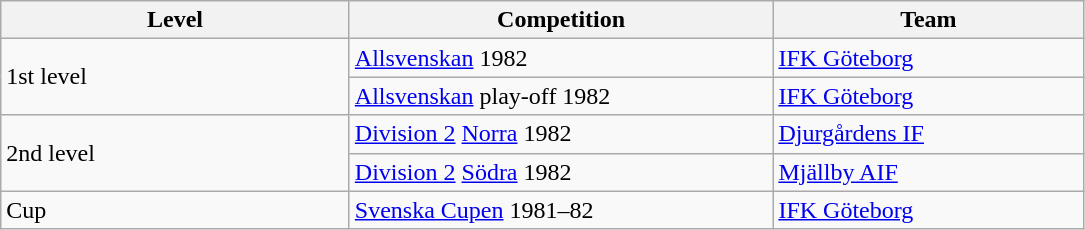<table class="wikitable" style="text-align: left;">
<tr>
<th style="width: 225px;">Level</th>
<th style="width: 275px;">Competition</th>
<th style="width: 200px;">Team</th>
</tr>
<tr>
<td rowspan=2>1st level</td>
<td><a href='#'>Allsvenskan</a> 1982</td>
<td><a href='#'>IFK Göteborg</a></td>
</tr>
<tr>
<td><a href='#'>Allsvenskan</a> play-off 1982</td>
<td><a href='#'>IFK Göteborg</a></td>
</tr>
<tr>
<td rowspan=2>2nd level</td>
<td><a href='#'>Division 2</a> <a href='#'>Norra</a> 1982</td>
<td><a href='#'>Djurgårdens IF</a></td>
</tr>
<tr>
<td><a href='#'>Division 2</a> <a href='#'>Södra</a> 1982</td>
<td><a href='#'>Mjällby AIF</a></td>
</tr>
<tr>
<td>Cup</td>
<td><a href='#'>Svenska Cupen</a> 1981–82</td>
<td><a href='#'>IFK Göteborg</a></td>
</tr>
</table>
